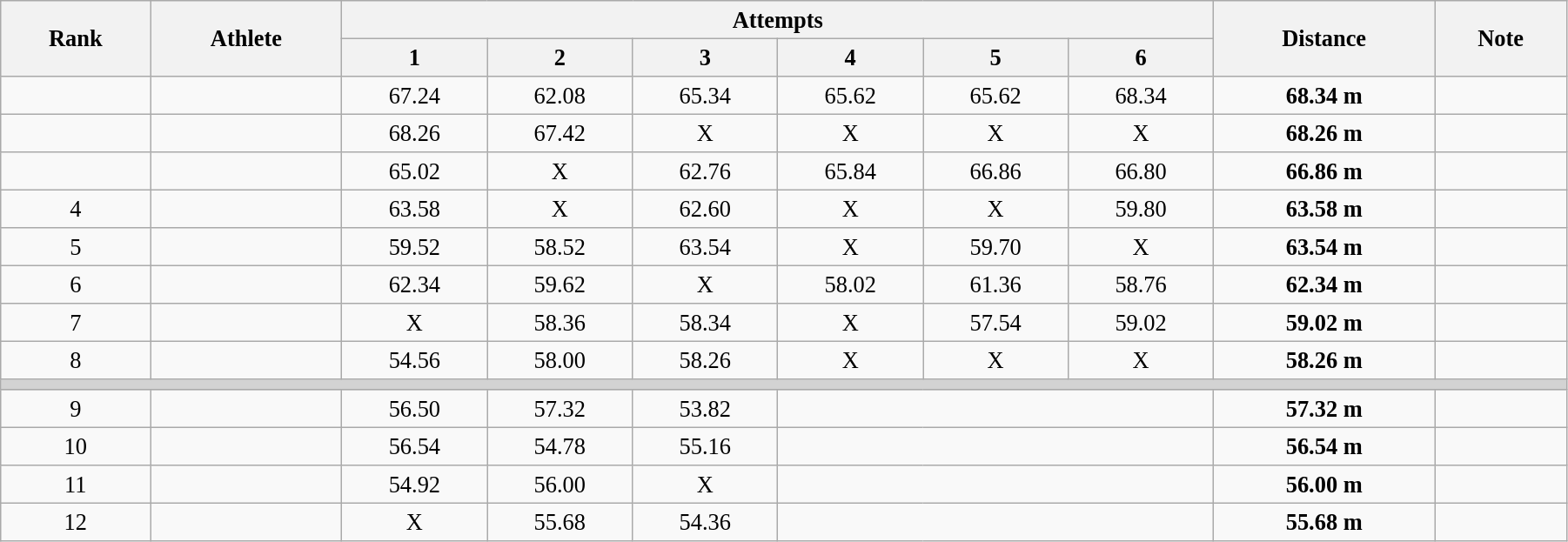<table class="wikitable" style=" text-align:center; font-size:110%;" width="95%">
<tr>
<th rowspan="2">Rank</th>
<th rowspan="2">Athlete</th>
<th colspan="6">Attempts</th>
<th rowspan="2">Distance</th>
<th rowspan="2">Note</th>
</tr>
<tr>
<th>1</th>
<th>2</th>
<th>3</th>
<th>4</th>
<th>5</th>
<th>6</th>
</tr>
<tr>
<td></td>
<td align=left></td>
<td>67.24</td>
<td>62.08</td>
<td>65.34</td>
<td>65.62</td>
<td>65.62</td>
<td>68.34</td>
<td><strong>68.34 m</strong></td>
<td></td>
</tr>
<tr>
<td></td>
<td align=left></td>
<td>68.26</td>
<td>67.42</td>
<td>X</td>
<td>X</td>
<td>X</td>
<td>X</td>
<td><strong>68.26 m</strong></td>
<td></td>
</tr>
<tr>
<td></td>
<td align=left></td>
<td>65.02</td>
<td>X</td>
<td>62.76</td>
<td>65.84</td>
<td>66.86</td>
<td>66.80</td>
<td><strong>66.86 m</strong></td>
<td></td>
</tr>
<tr>
<td>4</td>
<td align=left></td>
<td>63.58</td>
<td>X</td>
<td>62.60</td>
<td>X</td>
<td>X</td>
<td>59.80</td>
<td><strong>63.58 m</strong></td>
<td></td>
</tr>
<tr>
<td>5</td>
<td align=left></td>
<td>59.52</td>
<td>58.52</td>
<td>63.54</td>
<td>X</td>
<td>59.70</td>
<td>X</td>
<td><strong>63.54 m</strong></td>
<td></td>
</tr>
<tr>
<td>6</td>
<td align=left></td>
<td>62.34</td>
<td>59.62</td>
<td>X</td>
<td>58.02</td>
<td>61.36</td>
<td>58.76</td>
<td><strong>62.34 m</strong></td>
<td></td>
</tr>
<tr>
<td>7</td>
<td align=left></td>
<td>X</td>
<td>58.36</td>
<td>58.34</td>
<td>X</td>
<td>57.54</td>
<td>59.02</td>
<td><strong>59.02 m</strong></td>
<td></td>
</tr>
<tr>
<td>8</td>
<td align=left></td>
<td>54.56</td>
<td>58.00</td>
<td>58.26</td>
<td>X</td>
<td>X</td>
<td>X</td>
<td><strong>58.26 m</strong></td>
<td></td>
</tr>
<tr>
<td colspan=10 bgcolor=lightgray></td>
</tr>
<tr>
<td>9</td>
<td align=left></td>
<td>56.50</td>
<td>57.32</td>
<td>53.82</td>
<td colspan=3></td>
<td><strong>57.32 m</strong></td>
<td></td>
</tr>
<tr>
<td>10</td>
<td align=left></td>
<td>56.54</td>
<td>54.78</td>
<td>55.16</td>
<td colspan=3></td>
<td><strong>56.54 m</strong></td>
<td></td>
</tr>
<tr>
<td>11</td>
<td align=left></td>
<td>54.92</td>
<td>56.00</td>
<td>X</td>
<td colspan=3></td>
<td><strong>56.00 m</strong></td>
<td></td>
</tr>
<tr>
<td>12</td>
<td align=left></td>
<td>X</td>
<td>55.68</td>
<td>54.36</td>
<td colspan=3></td>
<td><strong>55.68 m</strong></td>
<td></td>
</tr>
</table>
